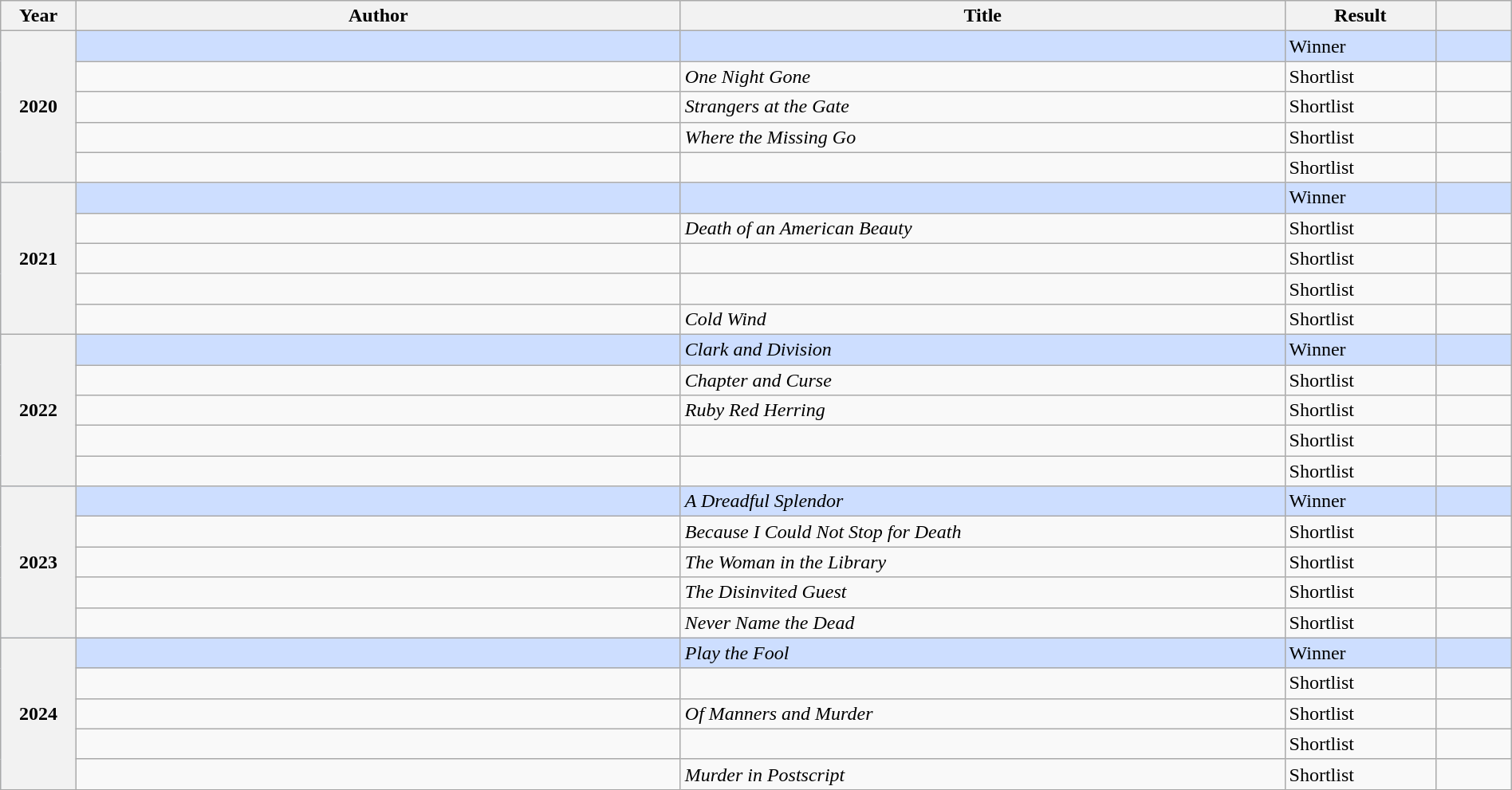<table class="wikitable sortable mw-collapsible" style="width:100%">
<tr>
<th scope="col" width="5%">Year</th>
<th scope="col" width="40%">Author</th>
<th scope="col" width="40%">Title</th>
<th scope="col" width="10%">Result</th>
<th scope="col" width="5%"></th>
</tr>
<tr style="background:#cddeff">
<th rowspan="5">2020</th>
<td></td>
<td><em></em></td>
<td>Winner</td>
<td></td>
</tr>
<tr>
<td></td>
<td><em>One Night Gone</em></td>
<td>Shortlist</td>
<td></td>
</tr>
<tr>
<td></td>
<td><em>Strangers at the Gate</em></td>
<td>Shortlist</td>
<td></td>
</tr>
<tr>
<td></td>
<td><em>Where the Missing Go</em></td>
<td>Shortlist</td>
<td></td>
</tr>
<tr>
<td></td>
<td><em></em></td>
<td>Shortlist</td>
<td></td>
</tr>
<tr style="background:#cddeff">
<th rowspan="5">2021</th>
<td></td>
<td><em></em></td>
<td>Winner</td>
<td></td>
</tr>
<tr>
<td></td>
<td><em>Death of an American Beauty</em></td>
<td>Shortlist</td>
<td></td>
</tr>
<tr>
<td></td>
<td><em></em></td>
<td>Shortlist</td>
<td></td>
</tr>
<tr>
<td></td>
<td><em></em></td>
<td>Shortlist</td>
<td></td>
</tr>
<tr>
<td></td>
<td><em>Cold Wind</em></td>
<td>Shortlist</td>
<td></td>
</tr>
<tr style="background:#cddeff">
<th rowspan="5">2022</th>
<td></td>
<td><em>Clark and Division</em></td>
<td>Winner</td>
<td></td>
</tr>
<tr>
<td></td>
<td><em>Chapter and Curse</em></td>
<td>Shortlist</td>
<td></td>
</tr>
<tr>
<td></td>
<td><em>Ruby Red Herring</em></td>
<td>Shortlist</td>
<td></td>
</tr>
<tr>
<td></td>
<td><em></em></td>
<td>Shortlist</td>
<td></td>
</tr>
<tr>
<td></td>
<td><em></em></td>
<td>Shortlist</td>
<td></td>
</tr>
<tr style="background:#cddeff">
<th rowspan="5">2023</th>
<td></td>
<td><em>A Dreadful Splendor</em></td>
<td>Winner</td>
<td></td>
</tr>
<tr>
<td></td>
<td><em>Because I Could Not Stop for Death</em></td>
<td>Shortlist</td>
<td></td>
</tr>
<tr>
<td></td>
<td><em>The Woman in the Library</em></td>
<td>Shortlist</td>
<td></td>
</tr>
<tr>
<td></td>
<td><em>The Disinvited Guest</em></td>
<td>Shortlist</td>
<td></td>
</tr>
<tr>
<td></td>
<td><em>Never Name the Dead</em></td>
<td>Shortlist</td>
<td></td>
</tr>
<tr style="background:#cddeff">
<th rowspan="5">2024</th>
<td></td>
<td><em>Play the Fool</em></td>
<td>Winner</td>
<td></td>
</tr>
<tr>
<td></td>
<td></td>
<td>Shortlist</td>
<td></td>
</tr>
<tr>
<td></td>
<td><em>Of Manners and Murder</em></td>
<td>Shortlist</td>
<td></td>
</tr>
<tr>
<td></td>
<td></td>
<td>Shortlist</td>
<td></td>
</tr>
<tr>
<td></td>
<td><em>Murder in Postscript</em></td>
<td>Shortlist</td>
<td></td>
</tr>
</table>
